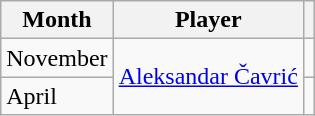<table class="wikitable" style="text-align:left">
<tr>
<th>Month</th>
<th>Player</th>
<th></th>
</tr>
<tr>
<td>November</td>
<td rowspan="2"> <a href='#'>Aleksandar Čavrić</a></td>
<td></td>
</tr>
<tr>
<td>April</td>
<td></td>
</tr>
</table>
